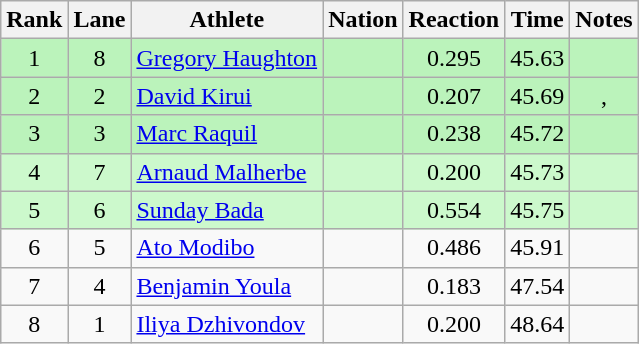<table class="wikitable sortable" style="text-align:center">
<tr>
<th>Rank</th>
<th>Lane</th>
<th>Athlete</th>
<th>Nation</th>
<th>Reaction</th>
<th>Time</th>
<th>Notes</th>
</tr>
<tr bgcolor = "bbf3bb">
<td align="center">1</td>
<td align="center">8</td>
<td align="left"><a href='#'>Gregory Haughton</a></td>
<td align="left"></td>
<td align="center">0.295</td>
<td align="center">45.63</td>
<td></td>
</tr>
<tr bgcolor = "bbf3bb">
<td align="center">2</td>
<td align="center">2</td>
<td align="left"><a href='#'>David Kirui</a></td>
<td align="left"></td>
<td align="center">0.207</td>
<td align="center">45.69</td>
<td>, </td>
</tr>
<tr bgcolor = "bbf3bb">
<td align="center">3</td>
<td align="center">3</td>
<td align="left"><a href='#'>Marc Raquil</a></td>
<td align="left"></td>
<td align="center">0.238</td>
<td align="center">45.72</td>
<td></td>
</tr>
<tr bgcolor = "ccf9cc">
<td align="center">4</td>
<td align="center">7</td>
<td align="left"><a href='#'>Arnaud Malherbe</a></td>
<td align="left"></td>
<td align="center">0.200</td>
<td align="center">45.73</td>
<td></td>
</tr>
<tr bgcolor = "ccf9cc">
<td align="center">5</td>
<td align="center">6</td>
<td align="left"><a href='#'>Sunday Bada</a></td>
<td align="left"></td>
<td align="center">0.554</td>
<td align="center">45.75</td>
<td></td>
</tr>
<tr>
<td align="center">6</td>
<td align="center">5</td>
<td align="left"><a href='#'>Ato Modibo</a></td>
<td align="left"></td>
<td align="center">0.486</td>
<td align="center">45.91</td>
<td align="center"></td>
</tr>
<tr>
<td align="center">7</td>
<td align="center">4</td>
<td align="left"><a href='#'>Benjamin Youla</a></td>
<td align="left"></td>
<td align="center">0.183</td>
<td align="center">47.54</td>
<td align="center"></td>
</tr>
<tr>
<td align="center">8</td>
<td align="center">1</td>
<td align="left"><a href='#'>Iliya Dzhivondov</a></td>
<td align="left"></td>
<td align="center">0.200</td>
<td align="center">48.64</td>
<td align="center"></td>
</tr>
</table>
